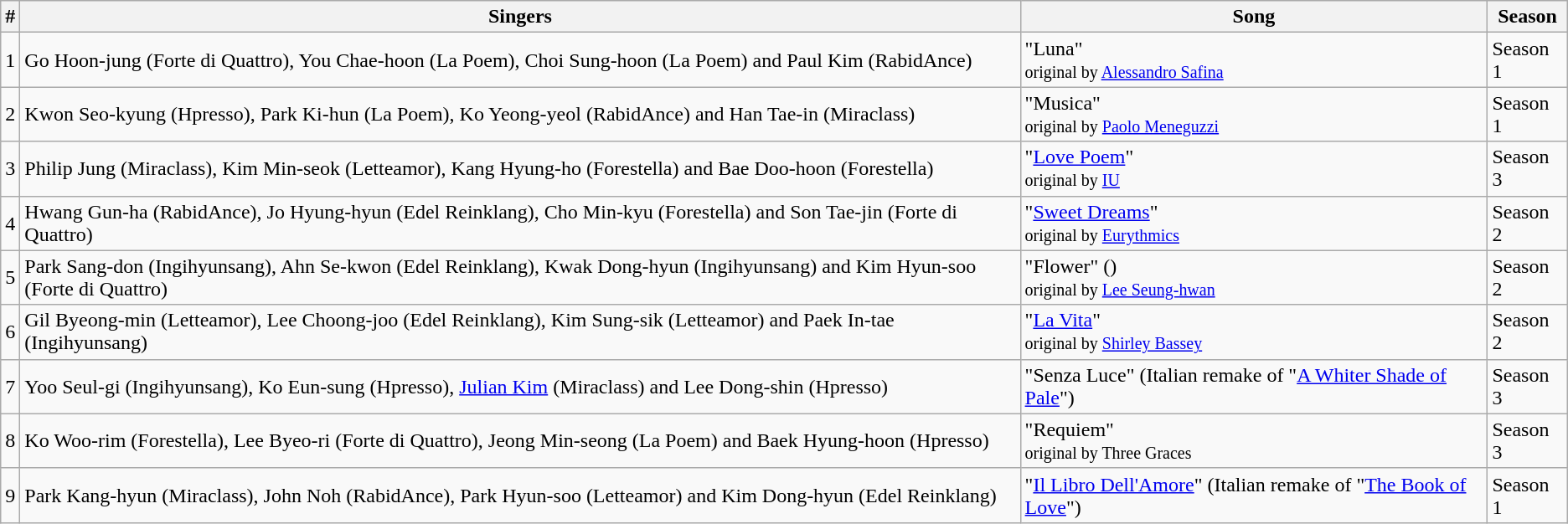<table class="wikitable">
<tr>
<th style="text-align:center;">#</th>
<th style="text-align:center;">Singers</th>
<th style="text-align:center;">Song</th>
<th style="text-align:center;">Season</th>
</tr>
<tr>
<td>1</td>
<td>Go Hoon-jung (Forte di Quattro), You Chae-hoon (La Poem), Choi Sung-hoon (La Poem) and Paul Kim (RabidAnce)</td>
<td>"Luna" <br> <small>original by <a href='#'>Alessandro Safina</a></small></td>
<td>Season 1</td>
</tr>
<tr>
<td>2</td>
<td>Kwon Seo-kyung (Hpresso), Park Ki-hun (La Poem), Ko Yeong-yeol (RabidAnce) and Han Tae-in (Miraclass)</td>
<td>"Musica" <br> <small>original by <a href='#'>Paolo Meneguzzi</a></small></td>
<td>Season 1</td>
</tr>
<tr>
<td>3</td>
<td>Philip Jung (Miraclass), Kim Min-seok (Letteamor), Kang Hyung-ho (Forestella) and Bae Doo-hoon (Forestella)</td>
<td>"<a href='#'>Love Poem</a>" <br> <small>original by <a href='#'>IU</a></small></td>
<td>Season 3</td>
</tr>
<tr>
<td>4</td>
<td>Hwang Gun-ha (RabidAnce), Jo Hyung-hyun (Edel Reinklang), Cho Min-kyu (Forestella) and Son Tae-jin (Forte di Quattro)</td>
<td>"<a href='#'>Sweet Dreams</a>" <br> <small>original by <a href='#'>Eurythmics</a></small></td>
<td>Season 2</td>
</tr>
<tr>
<td>5</td>
<td>Park Sang-don (Ingihyunsang), Ahn Se-kwon (Edel Reinklang), Kwak Dong-hyun (Ingihyunsang) and Kim Hyun-soo (Forte di Quattro)</td>
<td>"Flower" () <br> <small>original by <a href='#'>Lee Seung-hwan</a></small></td>
<td>Season 2</td>
</tr>
<tr>
<td>6</td>
<td>Gil Byeong-min (Letteamor), Lee Choong-joo (Edel Reinklang), Kim Sung-sik (Letteamor) and Paek In-tae (Ingihyunsang)</td>
<td>"<a href='#'>La Vita</a>" <br> <small>original by <a href='#'>Shirley Bassey</a></small></td>
<td>Season 2</td>
</tr>
<tr>
<td>7</td>
<td>Yoo Seul-gi (Ingihyunsang), Ko Eun-sung (Hpresso), <a href='#'>Julian Kim</a> (Miraclass) and Lee Dong-shin (Hpresso)</td>
<td>"Senza Luce" (Italian remake of "<a href='#'>A Whiter Shade of Pale</a>")</td>
<td>Season 3</td>
</tr>
<tr>
<td>8</td>
<td>Ko Woo-rim (Forestella), Lee Byeo-ri (Forte di Quattro), Jeong Min-seong (La Poem) and Baek Hyung-hoon (Hpresso)</td>
<td>"Requiem" <br> <small>original by Three Graces</small></td>
<td>Season 3</td>
</tr>
<tr>
<td>9</td>
<td>Park Kang-hyun (Miraclass), John Noh (RabidAnce), Park Hyun-soo (Letteamor) and Kim Dong-hyun (Edel Reinklang)</td>
<td>"<a href='#'>Il Libro Dell'Amore</a>" (Italian remake of "<a href='#'>The Book of Love</a>")</td>
<td>Season 1</td>
</tr>
</table>
